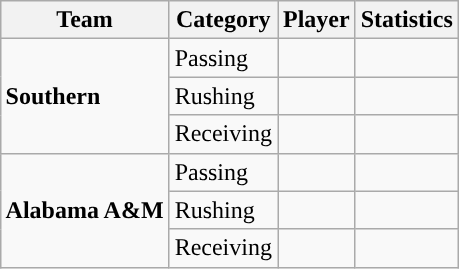<table class="wikitable" style="float: right;">
<tr>
<th>Team</th>
<th>Category</th>
<th>Player</th>
<th>Statistics</th>
</tr>
<tr>
<td rowspan=3><strong>Southern</strong></td>
<td>Passing</td>
<td></td>
<td></td>
</tr>
<tr>
<td>Rushing</td>
<td></td>
<td></td>
</tr>
<tr>
<td>Receiving</td>
<td></td>
<td></td>
</tr>
<tr>
<td rowspan=3><strong>Alabama A&M</strong></td>
<td>Passing</td>
<td></td>
<td></td>
</tr>
<tr>
<td>Rushing</td>
<td></td>
<td></td>
</tr>
<tr>
<td>Receiving</td>
<td></td>
<td></td>
</tr>
</table>
